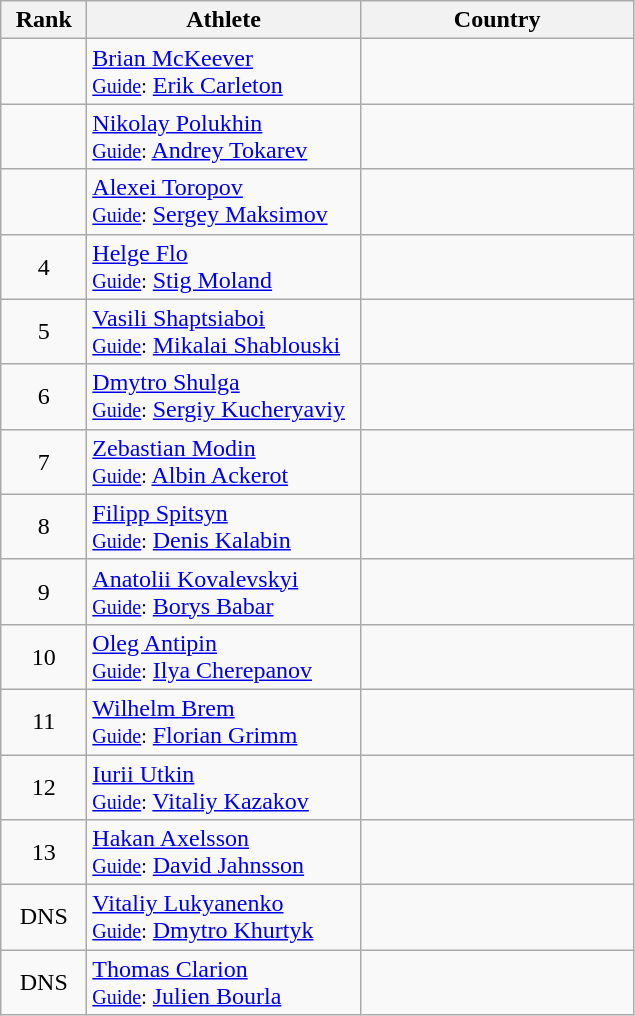<table class="wikitable" style="text-align: center">
<tr>
<th width=50>Rank</th>
<th width=175>Athlete</th>
<th width=175>Country</th>
</tr>
<tr>
<td></td>
<td align=left><a href='#'>Brian McKeever</a><br><small><a href='#'>Guide</a>:</small> <a href='#'>Erik Carleton</a></td>
<td align=left></td>
</tr>
<tr>
<td></td>
<td align=left><a href='#'>Nikolay Polukhin</a><br><small><a href='#'>Guide</a>:</small> <a href='#'>Andrey Tokarev</a></td>
<td align=left></td>
</tr>
<tr>
<td></td>
<td align=left><a href='#'>Alexei Toropov</a><br><small><a href='#'>Guide</a>:</small> <a href='#'>Sergey Maksimov</a></td>
<td align=left></td>
</tr>
<tr>
<td>4</td>
<td align=left><a href='#'>Helge Flo</a><br><small><a href='#'>Guide</a>:</small> <a href='#'>Stig Moland</a></td>
<td align=left></td>
</tr>
<tr>
<td>5</td>
<td align=left><a href='#'>Vasili Shaptsiaboi</a><br><small><a href='#'>Guide</a>:</small> <a href='#'>Mikalai Shablouski</a></td>
<td align=left></td>
</tr>
<tr>
<td>6</td>
<td align=left><a href='#'>Dmytro Shulga</a><br><small><a href='#'>Guide</a>:</small> <a href='#'>Sergiy Kucheryaviy</a></td>
<td align=left></td>
</tr>
<tr>
<td>7</td>
<td align=left><a href='#'>Zebastian Modin</a><br><small><a href='#'>Guide</a>:</small> <a href='#'>Albin Ackerot</a></td>
<td align=left></td>
</tr>
<tr>
<td>8</td>
<td align=left><a href='#'>Filipp Spitsyn</a><br><small><a href='#'>Guide</a>:</small> <a href='#'>Denis Kalabin</a></td>
<td align=left></td>
</tr>
<tr>
<td>9</td>
<td align=left><a href='#'>Anatolii Kovalevskyi</a><br><small><a href='#'>Guide</a>:</small> <a href='#'>Borys Babar</a></td>
<td align=left></td>
</tr>
<tr>
<td>10</td>
<td align=left><a href='#'>Oleg Antipin</a><br><small><a href='#'>Guide</a>:</small> <a href='#'>Ilya Cherepanov</a></td>
<td align=left></td>
</tr>
<tr>
<td>11</td>
<td align=left><a href='#'>Wilhelm Brem</a><br><small><a href='#'>Guide</a>:</small> <a href='#'>Florian Grimm</a></td>
<td align=left></td>
</tr>
<tr>
<td>12</td>
<td align=left><a href='#'>Iurii Utkin</a><br><small><a href='#'>Guide</a>:</small> <a href='#'>Vitaliy Kazakov</a></td>
<td align=left></td>
</tr>
<tr>
<td>13</td>
<td align=left><a href='#'>Hakan Axelsson</a><br><small><a href='#'>Guide</a>:</small> <a href='#'>David Jahnsson</a></td>
<td align=left></td>
</tr>
<tr>
<td>DNS</td>
<td align=left><a href='#'>Vitaliy Lukyanenko</a><br><small><a href='#'>Guide</a>:</small> <a href='#'>Dmytro Khurtyk</a></td>
<td align=left></td>
</tr>
<tr>
<td>DNS</td>
<td align=left><a href='#'>Thomas Clarion</a><br><small><a href='#'>Guide</a>:</small> <a href='#'>Julien Bourla</a></td>
<td align=left></td>
</tr>
</table>
